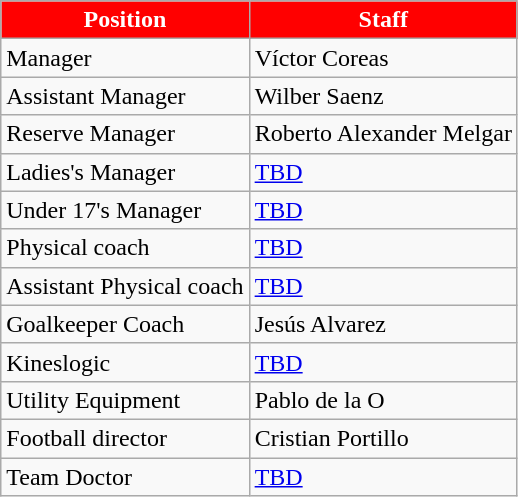<table class="wikitable">
<tr>
<th style="color:White; background:#ff0000;">Position</th>
<th style="color:White; background:#ff0000;">Staff</th>
</tr>
<tr>
<td>Manager</td>
<td> Víctor Coreas</td>
</tr>
<tr>
<td>Assistant Manager</td>
<td> Wilber Saenz</td>
</tr>
<tr>
<td>Reserve Manager</td>
<td> Roberto Alexander Melgar</td>
</tr>
<tr>
<td>Ladies's Manager</td>
<td> <a href='#'>TBD</a></td>
</tr>
<tr>
<td>Under 17's Manager</td>
<td> <a href='#'>TBD</a></td>
</tr>
<tr>
<td>Physical coach</td>
<td> <a href='#'>TBD</a></td>
</tr>
<tr>
<td>Assistant Physical coach</td>
<td> <a href='#'>TBD</a></td>
</tr>
<tr>
<td>Goalkeeper Coach</td>
<td> Jesús Alvarez</td>
</tr>
<tr>
<td>Kineslogic</td>
<td> <a href='#'>TBD</a></td>
</tr>
<tr>
<td>Utility Equipment</td>
<td> Pablo de la O</td>
</tr>
<tr>
<td>Football director</td>
<td> Cristian Portillo </td>
</tr>
<tr>
<td>Team Doctor</td>
<td> <a href='#'>TBD</a></td>
</tr>
</table>
